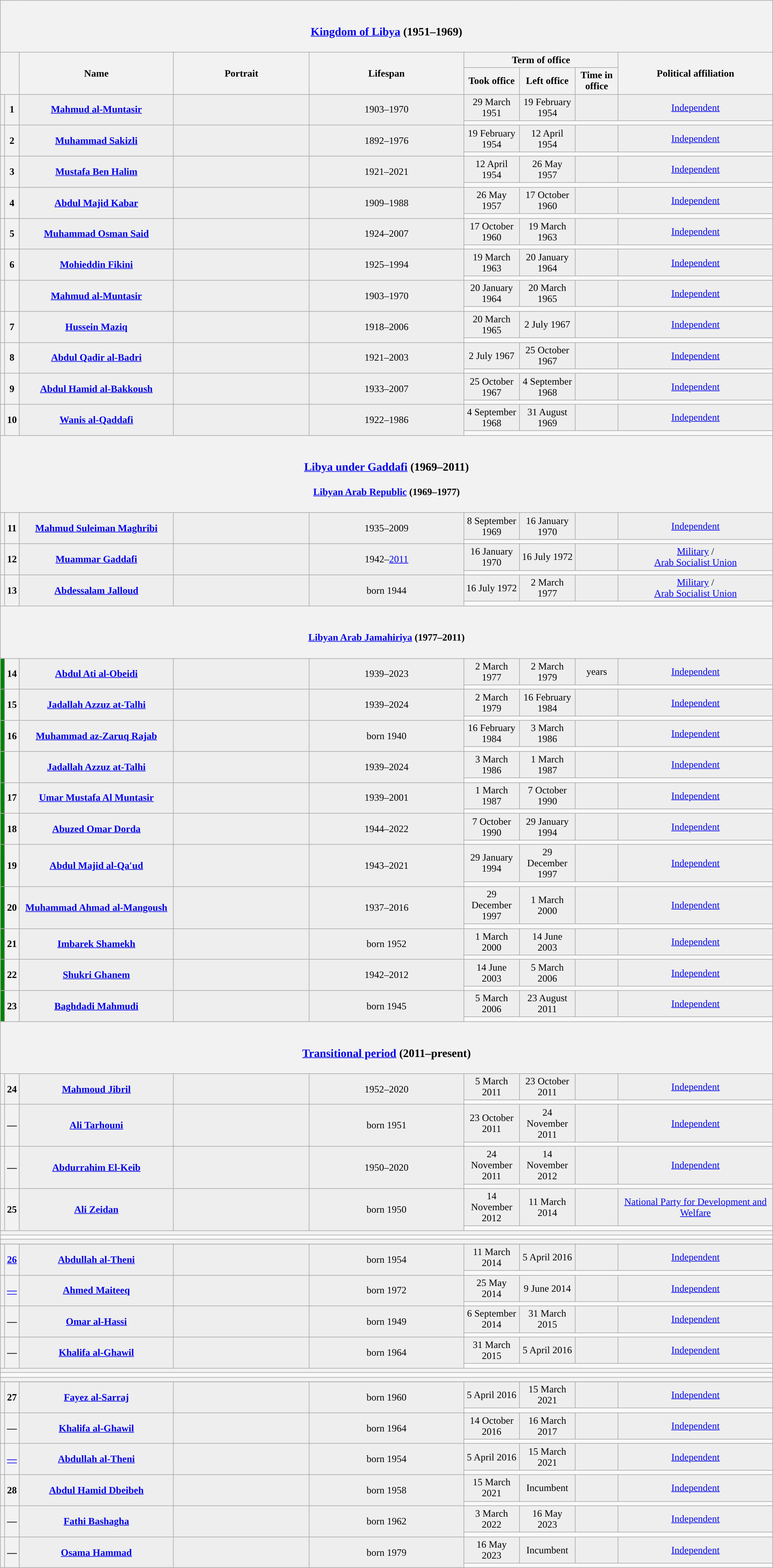<table class="wikitable" style="text-align:center; width:100%">
<tr>
<th colspan=9><br><h3><a href='#'>Kingdom of Libya</a> (1951–1969)</h3></th>
</tr>
<tr>
<th rowspan="2" colspan="2" width="1%"></th>
<th rowspan="2" width="20%">Name</th>
<th rowspan="2" width="100px">Portrait</th>
<th rowspan="2" width="20%">Lifespan</th>
<th colspan="3" width="20%">Term of office</th>
<th rowspan="2" width="20%">Political affiliation</th>
</tr>
<tr>
<th>Took office</th>
<th>Left office</th>
<th>Time in office</th>
</tr>
<tr style="background:#EEEEEE">
<th rowspan="2" style="background:"></th>
<th rowspan="2">1</th>
<td rowspan="2"><strong><a href='#'>Mahmud al-Muntasir</a></strong></td>
<td rowspan="2"></td>
<td rowspan="2">1903–1970</td>
<td>29 March 1951</td>
<td>19 February 1954</td>
<td></td>
<td><a href='#'>Independent</a></td>
</tr>
<tr>
<td colspan="4" align=left></td>
</tr>
<tr style="background:#EEEEEE">
<th rowspan="2" style="background:"></th>
<th rowspan="2">2</th>
<td rowspan="2"><strong><a href='#'>Muhammad Sakizli</a></strong></td>
<td rowspan="2"></td>
<td rowspan="2">1892–1976</td>
<td>19 February 1954</td>
<td>12 April 1954</td>
<td></td>
<td><a href='#'>Independent</a></td>
</tr>
<tr>
<td colspan="4" align=left></td>
</tr>
<tr style="background:#EEEEEE">
<th rowspan="2" style="background:"></th>
<th rowspan="2">3</th>
<td rowspan="2"><strong><a href='#'>Mustafa Ben Halim</a></strong></td>
<td rowspan="2"></td>
<td rowspan="2">1921–2021</td>
<td>12 April 1954</td>
<td>26 May 1957</td>
<td></td>
<td><a href='#'>Independent</a></td>
</tr>
<tr>
<td colspan="4" align=left></td>
</tr>
<tr style="background:#EEEEEE">
<th rowspan="2" style="background:"></th>
<th rowspan="2">4</th>
<td rowspan="2"><strong><a href='#'>Abdul Majid Kabar</a></strong></td>
<td rowspan="2"></td>
<td rowspan="2">1909–1988</td>
<td>26 May 1957</td>
<td>17 October 1960</td>
<td></td>
<td><a href='#'>Independent</a></td>
</tr>
<tr>
<td colspan="4" align=left></td>
</tr>
<tr style="background:#EEEEEE">
<th rowspan="2" style="background:"></th>
<th rowspan="2">5</th>
<td rowspan="2"><strong><a href='#'>Muhammad Osman Said</a></strong></td>
<td rowspan="2"></td>
<td rowspan="2">1924–2007</td>
<td>17 October 1960</td>
<td>19 March 1963</td>
<td></td>
<td><a href='#'>Independent</a></td>
</tr>
<tr>
<td colspan="4" align=left></td>
</tr>
<tr style="background:#EEEEEE">
<th rowspan="2" style="background:"></th>
<th rowspan="2">6</th>
<td rowspan="2"><strong><a href='#'>Mohieddin Fikini</a></strong></td>
<td rowspan="2"></td>
<td rowspan="2">1925–1994</td>
<td>19 March 1963</td>
<td>20 January 1964</td>
<td></td>
<td><a href='#'>Independent</a></td>
</tr>
<tr>
<td colspan="4" align=left></td>
</tr>
<tr style="background:#EEEEEE">
<th rowspan="2" style="background:"></th>
<th rowspan="2"></th>
<td rowspan="2"><strong><a href='#'>Mahmud al-Muntasir</a></strong></td>
<td rowspan="2"></td>
<td rowspan="2">1903–1970</td>
<td>20 January 1964</td>
<td>20 March 1965</td>
<td></td>
<td><a href='#'>Independent</a></td>
</tr>
<tr>
<td colspan="4" align=left></td>
</tr>
<tr style="background:#EEEEEE">
<th rowspan="2" style="background:"></th>
<th rowspan="2">7</th>
<td rowspan="2"><strong><a href='#'>Hussein Maziq</a></strong></td>
<td rowspan="2"></td>
<td rowspan="2">1918–2006</td>
<td>20 March 1965</td>
<td>2 July 1967</td>
<td></td>
<td><a href='#'>Independent</a></td>
</tr>
<tr>
<td colspan="4" align=left></td>
</tr>
<tr style="background:#EEEEEE">
<th rowspan="2" style="background:"></th>
<th rowspan="2">8</th>
<td rowspan="2"><strong><a href='#'>Abdul Qadir al-Badri</a></strong></td>
<td rowspan="2"></td>
<td rowspan="2">1921–2003</td>
<td>2 July 1967</td>
<td>25 October 1967</td>
<td></td>
<td><a href='#'>Independent</a></td>
</tr>
<tr>
<td colspan="4" align=left></td>
</tr>
<tr style="background:#EEEEEE">
<th rowspan="2" style="background:"></th>
<th rowspan="2">9</th>
<td rowspan="2"><strong><a href='#'>Abdul Hamid al-Bakkoush</a></strong></td>
<td rowspan="2"></td>
<td rowspan="2">1933–2007</td>
<td>25 October 1967</td>
<td>4 September 1968</td>
<td></td>
<td><a href='#'>Independent</a></td>
</tr>
<tr>
<td colspan="4" align=left></td>
</tr>
<tr style="background:#EEEEEE">
<th rowspan="2" style="background:"></th>
<th rowspan="2">10</th>
<td rowspan="2"><strong><a href='#'>Wanis al-Qaddafi</a></strong></td>
<td rowspan="2"></td>
<td rowspan="2">1922–1986</td>
<td>4 September 1968</td>
<td>31 August 1969</td>
<td></td>
<td><a href='#'>Independent</a></td>
</tr>
<tr>
<td colspan="4" align=left></td>
</tr>
<tr>
<th colspan=9><br><h3><a href='#'>Libya under Gaddafi</a> (1969–2011)</h3><h4><a href='#'>Libyan Arab Republic</a> (1969–1977)</h4></th>
</tr>
<tr style="background:#EEEEEE">
<th rowspan="2" style="background:"></th>
<th rowspan="2">11</th>
<td rowspan="2"><strong><a href='#'>Mahmud Suleiman Maghribi</a></strong></td>
<td rowspan="2"></td>
<td rowspan="2">1935–2009</td>
<td>8 September 1969</td>
<td>16 January 1970</td>
<td></td>
<td><a href='#'>Independent</a></td>
</tr>
<tr>
<td colspan="4" align=left></td>
</tr>
<tr style="background:#EEEEEE">
<th rowspan="2" style="background:"></th>
<th rowspan="2">12</th>
<td rowspan="2"><strong><a href='#'>Muammar Gaddafi</a></strong></td>
<td rowspan="2"></td>
<td rowspan="2">1942–<a href='#'>2011</a></td>
<td>16 January 1970</td>
<td>16 July 1972</td>
<td></td>
<td><a href='#'>Military</a> / <br> <a href='#'>Arab Socialist Union</a></td>
</tr>
<tr>
<td colspan="4" align=left></td>
</tr>
<tr style="background:#EEEEEE">
<th rowspan="2" style="background:"></th>
<th rowspan="2">13</th>
<td rowspan="2"><strong><a href='#'>Abdessalam Jalloud</a></strong></td>
<td rowspan="2"></td>
<td rowspan="2">born 1944</td>
<td>16 July 1972</td>
<td>2 March 1977</td>
<td></td>
<td><a href='#'>Military</a> / <br> <a href='#'>Arab Socialist Union</a></td>
</tr>
<tr>
<td colspan="4" align=left></td>
</tr>
<tr>
<th colspan=9><br><h4><a href='#'>Libyan Arab Jamahiriya</a> (1977–2011)</h4></th>
</tr>
<tr style="background:#EEEEEE">
<th rowspan="2" style="background:green"></th>
<th rowspan="2">14</th>
<td rowspan="2"><strong><a href='#'>Abdul Ati al-Obeidi</a></strong></td>
<td rowspan="2"></td>
<td rowspan="2">1939–2023</td>
<td>2 March 1977</td>
<td>2 March 1979</td>
<td> years</td>
<td><a href='#'>Independent</a><br></td>
</tr>
<tr>
<td colspan="4" align=left></td>
</tr>
<tr style="background:#EEEEEE">
<th rowspan="2" style="background:green"></th>
<th rowspan="2">15</th>
<td rowspan="2"><strong><a href='#'>Jadallah Azzuz at-Talhi</a></strong></td>
<td rowspan="2"></td>
<td rowspan="2">1939–2024</td>
<td>2 March 1979</td>
<td>16 February 1984</td>
<td></td>
<td><a href='#'>Independent</a><br></td>
</tr>
<tr>
<td colspan="4" align=left></td>
</tr>
<tr style="background:#EEEEEE">
<th rowspan="2" style="background:green"></th>
<th rowspan="2">16</th>
<td rowspan="2"><strong><a href='#'>Muhammad az-Zaruq Rajab</a></strong></td>
<td rowspan="2"></td>
<td rowspan="2">born 1940</td>
<td>16 February 1984</td>
<td>3 March 1986</td>
<td></td>
<td><a href='#'>Independent</a><br></td>
</tr>
<tr>
<td colspan="4" align=left></td>
</tr>
<tr style="background:#EEEEEE">
<th rowspan="2" style="background:green"></th>
<th rowspan="2"></th>
<td rowspan="2"><strong><a href='#'>Jadallah Azzuz at-Talhi</a></strong></td>
<td rowspan="2"></td>
<td rowspan="2">1939–2024</td>
<td>3 March 1986</td>
<td>1 March 1987</td>
<td></td>
<td><a href='#'>Independent</a><br></td>
</tr>
<tr>
<td colspan="4" align=left></td>
</tr>
<tr style="background:#EEEEEE">
<th rowspan="2" style="background:green"></th>
<th rowspan="2">17</th>
<td rowspan="2"><strong><a href='#'>Umar Mustafa Al Muntasir</a></strong></td>
<td rowspan="2"></td>
<td rowspan="2">1939–2001</td>
<td>1 March 1987</td>
<td>7 October 1990</td>
<td></td>
<td><a href='#'>Independent</a><br></td>
</tr>
<tr>
<td colspan="4" align=left></td>
</tr>
<tr style="background:#EEEEEE">
<th rowspan="2" style="background:green"></th>
<th rowspan="2">18</th>
<td rowspan="2"><strong><a href='#'>Abuzed Omar Dorda</a></strong></td>
<td rowspan="2"></td>
<td rowspan="2">1944–2022</td>
<td>7 October 1990</td>
<td>29 January 1994</td>
<td></td>
<td><a href='#'>Independent</a><br></td>
</tr>
<tr>
<td colspan="4" align=left></td>
</tr>
<tr style="background:#EEEEEE">
<th rowspan="2" style="background:green"></th>
<th rowspan="2">19</th>
<td rowspan="2"><strong><a href='#'>Abdul Majid al-Qa′ud</a></strong></td>
<td rowspan="2"></td>
<td rowspan="2">1943–2021</td>
<td>29 January 1994</td>
<td>29 December 1997</td>
<td></td>
<td><a href='#'>Independent</a><br></td>
</tr>
<tr>
<td colspan="4" align=left></td>
</tr>
<tr style="background:#EEEEEE">
<th rowspan="2" style="background:green"></th>
<th rowspan="2">20</th>
<td rowspan="2"><strong><a href='#'>Muhammad Ahmad al-Mangoush</a></strong></td>
<td rowspan="2"></td>
<td rowspan="2">1937–2016</td>
<td>29 December 1997</td>
<td>1 March 2000</td>
<td></td>
<td><a href='#'>Independent</a><br></td>
</tr>
<tr>
<td colspan="4" align=left></td>
</tr>
<tr style="background:#EEEEEE">
<th rowspan="2" style="background:green"></th>
<th rowspan="2">21</th>
<td rowspan="2"><strong><a href='#'>Imbarek Shamekh</a></strong></td>
<td rowspan="2"></td>
<td rowspan="2">born 1952</td>
<td>1 March 2000</td>
<td>14 June 2003</td>
<td></td>
<td><a href='#'>Independent</a><br></td>
</tr>
<tr>
<td colspan="4" align=left></td>
</tr>
<tr style="background:#EEEEEE">
<th rowspan="2" style="background:green"></th>
<th rowspan="2">22</th>
<td rowspan="2"><strong><a href='#'>Shukri Ghanem</a></strong></td>
<td rowspan="2"></td>
<td rowspan="2">1942–2012</td>
<td>14 June 2003</td>
<td>5 March 2006</td>
<td></td>
<td><a href='#'>Independent</a><br></td>
</tr>
<tr>
<td colspan="4" align=left></td>
</tr>
<tr style="background:#EEEEEE">
<th rowspan="2" style="background:green"></th>
<th rowspan="2">23</th>
<td rowspan="2"><strong><a href='#'>Baghdadi Mahmudi</a></strong></td>
<td rowspan="2"></td>
<td rowspan="2">born 1945</td>
<td>5 March 2006</td>
<td>23 August 2011</td>
<td></td>
<td><a href='#'>Independent</a><br></td>
</tr>
<tr>
<td colspan="4" align=left></td>
</tr>
<tr>
<th colspan=9><br><h3><a href='#'>Transitional period</a> (2011–present)</h3></th>
</tr>
<tr style="background:#EEEEEE">
<th rowspan="2" style="background:"></th>
<th rowspan="2">24</th>
<td rowspan="2"><strong><a href='#'>Mahmoud Jibril</a></strong></td>
<td rowspan="2"></td>
<td rowspan="2">1952–2020</td>
<td>5 March 2011</td>
<td>23 October 2011</td>
<td></td>
<td><a href='#'>Independent</a></td>
</tr>
<tr>
<td colspan="4" align=left></td>
</tr>
<tr style="background:#EEEEEE">
<th rowspan="2" style="background:"></th>
<th rowspan="2">—</th>
<td rowspan="2"><strong><a href='#'>Ali Tarhouni</a></strong></td>
<td rowspan="2"></td>
<td rowspan="2">born 1951</td>
<td>23 October 2011</td>
<td>24 November 2011</td>
<td></td>
<td><a href='#'>Independent</a></td>
</tr>
<tr>
<td colspan="4" align=left></td>
</tr>
<tr style="background:#EEEEEE">
<th rowspan="2" style="background:"></th>
<th rowspan="2">—</th>
<td rowspan="2"><strong><a href='#'>Abdurrahim El-Keib</a></strong></td>
<td rowspan="2"></td>
<td rowspan="2">1950–2020</td>
<td>24 November 2011</td>
<td>14 November 2012</td>
<td></td>
<td><a href='#'>Independent</a></td>
</tr>
<tr>
<td colspan="4" align=left></td>
</tr>
<tr style="background:#EEEEEE">
<th rowspan="2" style="background:"></th>
<th rowspan="2">25</th>
<td rowspan="2"><strong><a href='#'>Ali Zeidan</a></strong></td>
<td rowspan="2"></td>
<td rowspan="2">born 1950</td>
<td>14 November 2012</td>
<td>11 March 2014</td>
<td></td>
<td><a href='#'>National Party for Development and Welfare</a></td>
</tr>
<tr>
<td colspan="4" align=left></td>
</tr>
<tr>
<th colspan=9></th>
</tr>
<tr>
<td colspan="9"></td>
</tr>
<tr>
<th colspan=9></th>
</tr>
<tr>
</tr>
<tr style="background:#EEEEEE">
<th rowspan="2" style="background:"></th>
<th rowspan="2"><a href='#'>26</a></th>
<td rowspan="2"><strong><a href='#'>Abdullah al-Theni</a></strong></td>
<td rowspan="2"></td>
<td rowspan="2">born 1954</td>
<td>11 March 2014</td>
<td>5 April 2016</td>
<td></td>
<td><a href='#'>Independent</a></td>
</tr>
<tr>
<td colspan="4" align=left></td>
</tr>
<tr style="background:#EEEEEE">
<th rowspan="2" style="background:"></th>
<th rowspan="2"><a href='#'>—</a></th>
<td rowspan="2"><strong><a href='#'>Ahmed Maiteeq</a></strong></td>
<td rowspan="2"></td>
<td rowspan="2">born 1972</td>
<td>25 May 2014</td>
<td>9 June 2014</td>
<td></td>
<td><a href='#'>Independent</a></td>
</tr>
<tr>
<td colspan="4" align=left></td>
</tr>
<tr style="background:#EEEEEE">
<th rowspan="2" style="background:"></th>
<th rowspan="2">—</th>
<td rowspan="2"><strong><a href='#'>Omar al-Hassi</a></strong></td>
<td rowspan="2"></td>
<td rowspan="2">born 1949</td>
<td>6 September 2014</td>
<td>31 March 2015</td>
<td></td>
<td><a href='#'>Independent</a></td>
</tr>
<tr>
<td colspan="4" align=left></td>
</tr>
<tr style="background:#EEEEEE">
<th rowspan="2" style="background:"></th>
<th rowspan="2">—</th>
<td rowspan="2"><strong><a href='#'>Khalifa al-Ghawil</a></strong></td>
<td rowspan="2"></td>
<td rowspan="2">born 1964</td>
<td>31 March 2015</td>
<td>5 April 2016</td>
<td></td>
<td><a href='#'>Independent</a></td>
</tr>
<tr>
<td colspan="4" align=left></td>
</tr>
<tr>
<th colspan=9></th>
</tr>
<tr>
<td colspan="9"></td>
</tr>
<tr>
<th colspan=9></th>
</tr>
<tr>
</tr>
<tr style="background:#EEEEEE">
<th rowspan="2" style="background:"></th>
<th rowspan="2">27</th>
<td rowspan="2"><strong><a href='#'>Fayez al-Sarraj</a></strong></td>
<td rowspan="2"></td>
<td rowspan="2">born 1960</td>
<td>5 April 2016</td>
<td>15 March 2021</td>
<td></td>
<td><a href='#'>Independent</a></td>
</tr>
<tr>
<td colspan="4" align=left></td>
</tr>
<tr style="background:#EEEEEE">
<th rowspan="2" style="background:"></th>
<th rowspan="2">—</th>
<td rowspan="2"><strong><a href='#'>Khalifa al-Ghawil</a></strong></td>
<td rowspan="2"></td>
<td rowspan="2">born 1964</td>
<td>14 October 2016</td>
<td>16 March 2017</td>
<td></td>
<td><a href='#'>Independent</a></td>
</tr>
<tr>
<td colspan="4" align=left></td>
</tr>
<tr style="background:#EEEEEE">
<th rowspan="2" style="background:"></th>
<th rowspan="2"><a href='#'>—</a></th>
<td rowspan="2"><strong><a href='#'>Abdullah al-Theni</a></strong></td>
<td rowspan="2"></td>
<td rowspan="2">born 1954</td>
<td>5 April 2016</td>
<td>15 March 2021</td>
<td></td>
<td><a href='#'>Independent</a></td>
</tr>
<tr>
<td colspan="4" align=left></td>
</tr>
<tr style="background:#EEEEEE">
<th rowspan="2" style="background:"></th>
<th rowspan="2">28</th>
<td rowspan="2"><strong><a href='#'>Abdul Hamid Dbeibeh</a></strong></td>
<td rowspan="2"></td>
<td rowspan="2">born 1958</td>
<td>15 March 2021</td>
<td>Incumbent</td>
<td></td>
<td><a href='#'>Independent</a></td>
</tr>
<tr>
<td colspan="4" align=left></td>
</tr>
<tr style="background:#EEEEEE">
<th rowspan="2" style="background:"></th>
<th rowspan="2">—</th>
<td rowspan="2"><strong><a href='#'>Fathi Bashagha</a></strong></td>
<td rowspan="2"></td>
<td rowspan="2">born 1962</td>
<td>3 March 2022</td>
<td>16 May 2023</td>
<td></td>
<td><a href='#'>Independent</a></td>
</tr>
<tr>
<td colspan="4" align=left></td>
</tr>
<tr style="background:#EEEEEE">
<th rowspan="2" style="background:"></th>
<th rowspan="2">—</th>
<td rowspan="2"><strong><a href='#'>Osama Hammad</a></strong></td>
<td rowspan="2"></td>
<td rowspan="2">born 1979</td>
<td>16 May 2023</td>
<td>Incumbent</td>
<td></td>
<td><a href='#'>Independent</a></td>
</tr>
<tr>
<td colspan="4" align=left></td>
</tr>
</table>
